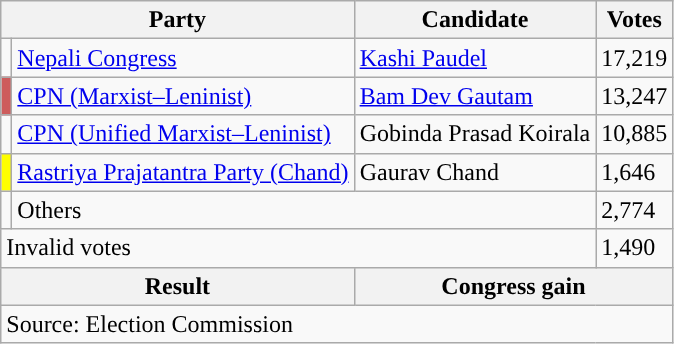<table class="wikitable">
<tr>
<th colspan="2">Party</th>
<th>Candidate</th>
<th>Votes</th>
</tr>
<tr>
<td style="background-color:"></td>
<td><a href='#'>Nepali Congress</a></td>
<td><a href='#'>Kashi Paudel</a></td>
<td>17,219</td>
</tr>
<tr>
<td style="background-color:indianred"></td>
<td><a href='#'>CPN (Marxist–Leninist)</a></td>
<td><a href='#'>Bam Dev Gautam</a></td>
<td>13,247</td>
</tr>
<tr>
<td style="background-color:"></td>
<td><a href='#'>CPN (Unified Marxist–Leninist)</a></td>
<td>Gobinda Prasad Koirala</td>
<td>10,885</td>
</tr>
<tr>
<td style="background-color:yellow"></td>
<td><a href='#'>Rastriya Prajatantra Party (Chand)</a></td>
<td>Gaurav Chand</td>
<td>1,646</td>
</tr>
<tr>
<td></td>
<td colspan="2">Others</td>
<td>2,774</td>
</tr>
<tr>
<td colspan="3">Invalid votes</td>
<td>1,490</td>
</tr>
<tr>
<th colspan="2">Result</th>
<th colspan="2">Congress gain</th>
</tr>
<tr>
<td colspan="4">Source: Election Commission</td>
</tr>
</table>
